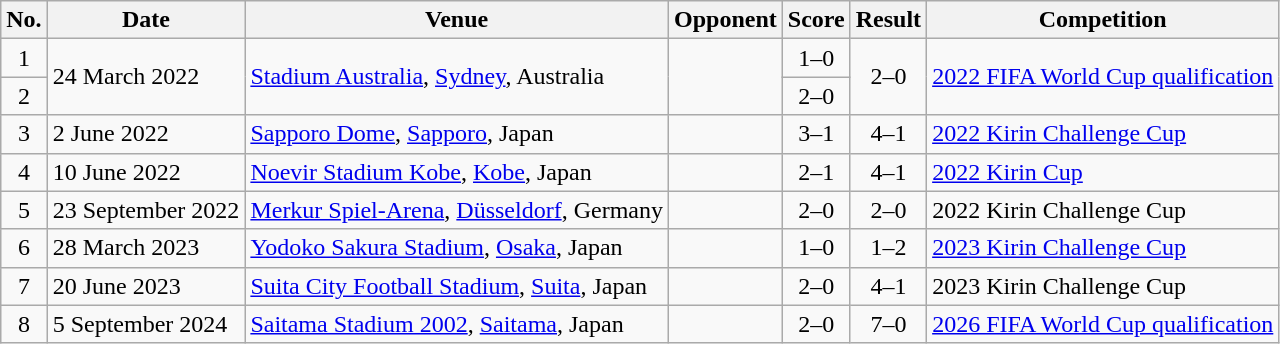<table class="wikitable sortable">
<tr>
<th scope="col">No.</th>
<th scope="col">Date</th>
<th scope="col">Venue</th>
<th scope="col">Opponent</th>
<th scope="col">Score</th>
<th scope="col">Result</th>
<th scope="col">Competition</th>
</tr>
<tr>
<td align="center">1</td>
<td rowspan="2">24 March 2022</td>
<td rowspan="2"><a href='#'>Stadium Australia</a>, <a href='#'>Sydney</a>, Australia</td>
<td rowspan="2"></td>
<td align="center">1–0</td>
<td rowspan="2" align="center">2–0</td>
<td rowspan="2"><a href='#'>2022 FIFA World Cup qualification</a></td>
</tr>
<tr>
<td align="center">2</td>
<td align="center">2–0</td>
</tr>
<tr>
<td align="center">3</td>
<td>2 June 2022</td>
<td><a href='#'>Sapporo Dome</a>, <a href='#'>Sapporo</a>, Japan</td>
<td></td>
<td align="center">3–1</td>
<td align="center">4–1</td>
<td><a href='#'>2022 Kirin Challenge Cup</a></td>
</tr>
<tr>
<td align="center">4</td>
<td>10 June 2022</td>
<td><a href='#'>Noevir Stadium Kobe</a>, <a href='#'>Kobe</a>, Japan</td>
<td></td>
<td align="center">2–1</td>
<td align="center">4–1</td>
<td><a href='#'>2022 Kirin Cup</a></td>
</tr>
<tr>
<td align="center">5</td>
<td>23 September 2022</td>
<td><a href='#'>Merkur Spiel-Arena</a>, <a href='#'>Düsseldorf</a>, Germany</td>
<td></td>
<td align="center">2–0</td>
<td align="center">2–0</td>
<td>2022 Kirin Challenge Cup</td>
</tr>
<tr>
<td align="center">6</td>
<td>28 March 2023</td>
<td><a href='#'>Yodoko Sakura Stadium</a>, <a href='#'>Osaka</a>, Japan</td>
<td></td>
<td align="center">1–0</td>
<td align="center">1–2</td>
<td><a href='#'>2023 Kirin Challenge Cup</a></td>
</tr>
<tr>
<td align="center">7</td>
<td>20 June 2023</td>
<td><a href='#'>Suita City Football Stadium</a>, <a href='#'>Suita</a>, Japan</td>
<td></td>
<td align=center>2–0</td>
<td align="center">4–1</td>
<td>2023 Kirin Challenge Cup</td>
</tr>
<tr>
<td align="center">8</td>
<td>5 September 2024</td>
<td><a href='#'>Saitama Stadium 2002</a>, <a href='#'>Saitama</a>, Japan</td>
<td></td>
<td align=center>2–0</td>
<td align="center">7–0</td>
<td><a href='#'>2026 FIFA World Cup qualification</a></td>
</tr>
</table>
